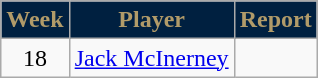<table class=wikitable>
<tr>
<th style="background:#002040; color:#B19B69; text-align:center;">Week</th>
<th style="background:#002040; color:#B19B69; text-align:center;">Player</th>
<th style="background:#002040; color:#B19B69; text-align:center;">Report</th>
</tr>
<tr>
<td align=center>18</td>
<td> <a href='#'>Jack McInerney</a></td>
<td> </td>
</tr>
</table>
